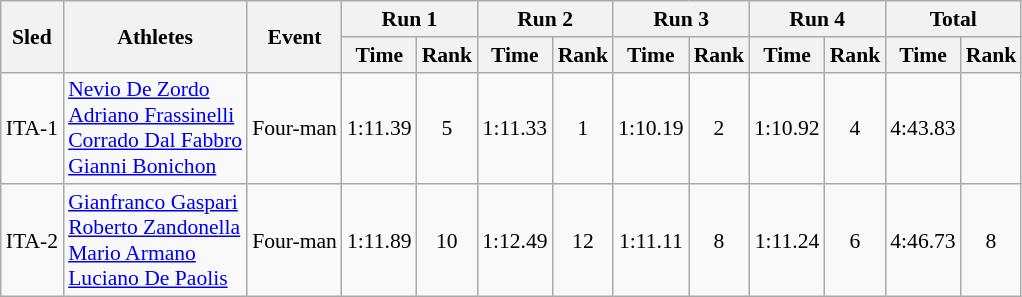<table class="wikitable"  border="1" style="font-size:90%">
<tr>
<th rowspan="2">Sled</th>
<th rowspan="2">Athletes</th>
<th rowspan="2">Event</th>
<th colspan="2">Run 1</th>
<th colspan="2">Run 2</th>
<th colspan="2">Run 3</th>
<th colspan="2">Run 4</th>
<th colspan="2">Total</th>
</tr>
<tr>
<th>Time</th>
<th>Rank</th>
<th>Time</th>
<th>Rank</th>
<th>Time</th>
<th>Rank</th>
<th>Time</th>
<th>Rank</th>
<th>Time</th>
<th>Rank</th>
</tr>
<tr>
<td align="center">ITA-1</td>
<td><a href='#'>Nevio De Zordo</a><br><a href='#'>Adriano Frassinelli</a><br><a href='#'>Corrado Dal Fabbro</a><br><a href='#'>Gianni Bonichon</a></td>
<td>Four-man</td>
<td align="center">1:11.39</td>
<td align="center">5</td>
<td align="center">1:11.33</td>
<td align="center">1</td>
<td align="center">1:10.19</td>
<td align="center">2</td>
<td align="center">1:10.92</td>
<td align="center">4</td>
<td align="center">4:43.83</td>
<td align="center"></td>
</tr>
<tr>
<td align="center">ITA-2</td>
<td><a href='#'>Gianfranco Gaspari</a><br><a href='#'>Roberto Zandonella</a><br><a href='#'>Mario Armano</a><br><a href='#'>Luciano De Paolis</a></td>
<td>Four-man</td>
<td align="center">1:11.89</td>
<td align="center">10</td>
<td align="center">1:12.49</td>
<td align="center">12</td>
<td align="center">1:11.11</td>
<td align="center">8</td>
<td align="center">1:11.24</td>
<td align="center">6</td>
<td align="center">4:46.73</td>
<td align="center">8</td>
</tr>
</table>
